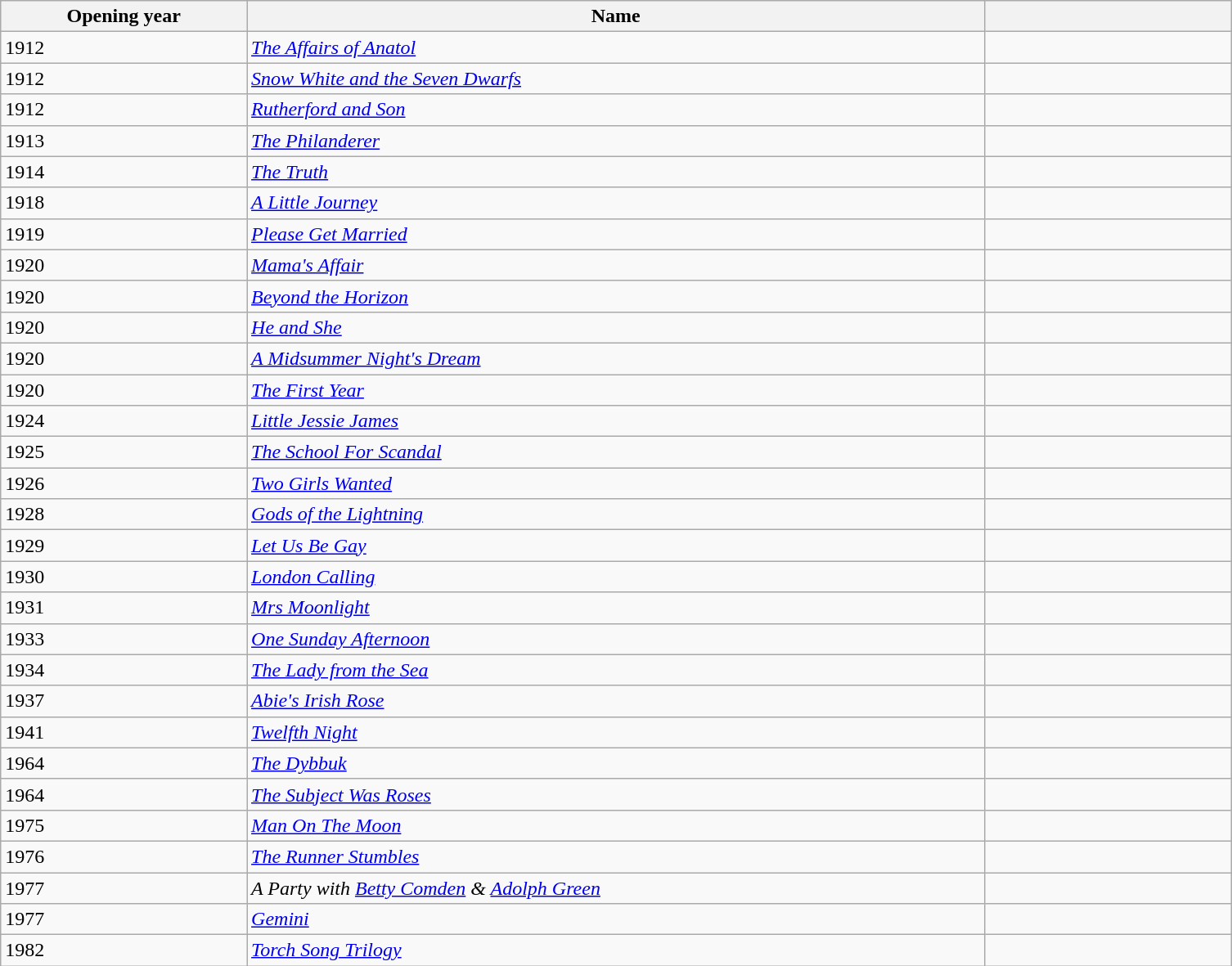<table class="wikitable sortable collapsible">
<tr>
<th width=10% scope="col">Opening year</th>
<th width=30% scope="col">Name</th>
<th width=10% scope="col"  class="unsortable"></th>
</tr>
<tr>
<td>1912</td>
<td><em><a href='#'>The Affairs of Anatol</a></em></td>
<td></td>
</tr>
<tr>
<td>1912</td>
<td><em><a href='#'>Snow White and the Seven Dwarfs</a></em></td>
<td></td>
</tr>
<tr>
<td>1912</td>
<td><em><a href='#'>Rutherford and Son</a></em></td>
<td></td>
</tr>
<tr>
<td>1913</td>
<td><em><a href='#'>The Philanderer</a></em></td>
<td></td>
</tr>
<tr>
<td>1914</td>
<td><em><a href='#'>The Truth</a></em></td>
<td></td>
</tr>
<tr>
<td>1918</td>
<td><em><a href='#'>A Little Journey</a></em></td>
<td></td>
</tr>
<tr>
<td>1919</td>
<td><em><a href='#'>Please Get Married</a></em></td>
<td></td>
</tr>
<tr>
<td>1920</td>
<td><em><a href='#'>Mama's Affair</a></em></td>
<td></td>
</tr>
<tr>
<td>1920</td>
<td><em><a href='#'>Beyond the Horizon</a></em></td>
<td></td>
</tr>
<tr>
<td>1920</td>
<td><em><a href='#'>He and She</a></em></td>
<td></td>
</tr>
<tr>
<td>1920</td>
<td><em><a href='#'>A Midsummer Night's Dream</a></em></td>
<td></td>
</tr>
<tr>
<td>1920</td>
<td><em><a href='#'>The First Year</a></em></td>
<td></td>
</tr>
<tr>
<td>1924</td>
<td><em><a href='#'>Little Jessie James</a></em></td>
<td></td>
</tr>
<tr>
<td>1925</td>
<td><em><a href='#'>The School For Scandal</a></em></td>
<td></td>
</tr>
<tr>
<td>1926</td>
<td><em><a href='#'>Two Girls Wanted</a></em></td>
<td></td>
</tr>
<tr>
<td>1928</td>
<td><em><a href='#'>Gods of the Lightning</a></em></td>
<td></td>
</tr>
<tr>
<td>1929</td>
<td><em><a href='#'>Let Us Be Gay</a></em></td>
<td></td>
</tr>
<tr>
<td>1930</td>
<td><em><a href='#'>London Calling</a></em></td>
<td></td>
</tr>
<tr>
<td>1931</td>
<td><em><a href='#'>Mrs Moonlight</a></em></td>
<td></td>
</tr>
<tr>
<td>1933</td>
<td><em><a href='#'>One Sunday Afternoon</a></em></td>
<td></td>
</tr>
<tr>
<td>1934</td>
<td><em><a href='#'>The Lady from the Sea</a></em></td>
<td></td>
</tr>
<tr>
<td>1937</td>
<td><em><a href='#'>Abie's Irish Rose</a></em></td>
<td></td>
</tr>
<tr>
<td>1941</td>
<td><em><a href='#'>Twelfth Night</a></em></td>
<td></td>
</tr>
<tr>
<td>1964</td>
<td><em><a href='#'>The Dybbuk</a></em></td>
<td></td>
</tr>
<tr>
<td>1964</td>
<td><em><a href='#'>The Subject Was Roses</a></em></td>
<td></td>
</tr>
<tr>
<td>1975</td>
<td><em><a href='#'>Man On The Moon</a></em></td>
<td></td>
</tr>
<tr>
<td>1976</td>
<td><em><a href='#'>The Runner Stumbles</a></em></td>
<td></td>
</tr>
<tr>
<td>1977</td>
<td><em>A Party with <a href='#'>Betty Comden</a> & <a href='#'>Adolph Green</a></em></td>
<td></td>
</tr>
<tr>
<td>1977</td>
<td><em><a href='#'>Gemini</a></em></td>
<td></td>
</tr>
<tr>
<td>1982</td>
<td><em><a href='#'>Torch Song Trilogy</a></em></td>
<td></td>
</tr>
</table>
